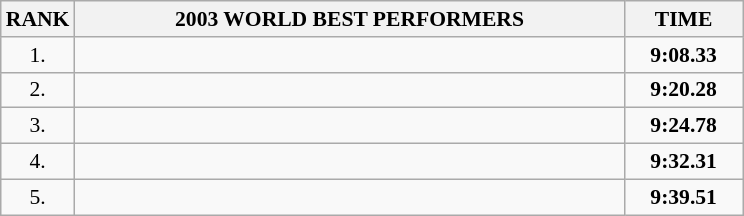<table class="wikitable" style="border-collapse: collapse; font-size: 90%;">
<tr>
<th>RANK</th>
<th align="center" style="width: 25em">2003 WORLD BEST PERFORMERS</th>
<th align="center" style="width: 5em">TIME</th>
</tr>
<tr>
<td align="center">1.</td>
<td></td>
<td align="center"><strong>9:08.33</strong></td>
</tr>
<tr>
<td align="center">2.</td>
<td></td>
<td align="center"><strong>9:20.28</strong></td>
</tr>
<tr>
<td align="center">3.</td>
<td></td>
<td align="center"><strong>9:24.78</strong></td>
</tr>
<tr>
<td align="center">4.</td>
<td></td>
<td align="center"><strong>9:32.31</strong></td>
</tr>
<tr>
<td align="center">5.</td>
<td></td>
<td align="center"><strong>9:39.51</strong></td>
</tr>
</table>
